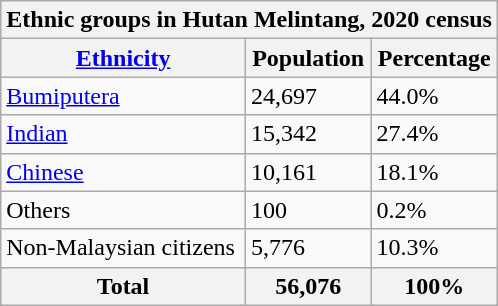<table class="wikitable">
<tr>
<th style="text-align:center;" colspan="3">Ethnic groups in Hutan Melintang, 2020 census</th>
</tr>
<tr>
<th><a href='#'>Ethnicity</a></th>
<th>Population</th>
<th>Percentage</th>
</tr>
<tr>
<td><a href='#'>Bumiputera</a></td>
<td>24,697</td>
<td>44.0%</td>
</tr>
<tr>
<td><a href='#'>Indian</a></td>
<td>15,342</td>
<td>27.4%</td>
</tr>
<tr>
<td><a href='#'>Chinese</a></td>
<td>10,161</td>
<td>18.1%</td>
</tr>
<tr>
<td>Others</td>
<td>100</td>
<td>0.2%</td>
</tr>
<tr>
<td>Non-Malaysian citizens</td>
<td>5,776</td>
<td>10.3%</td>
</tr>
<tr>
<th>Total</th>
<th>56,076</th>
<th>100%</th>
</tr>
</table>
